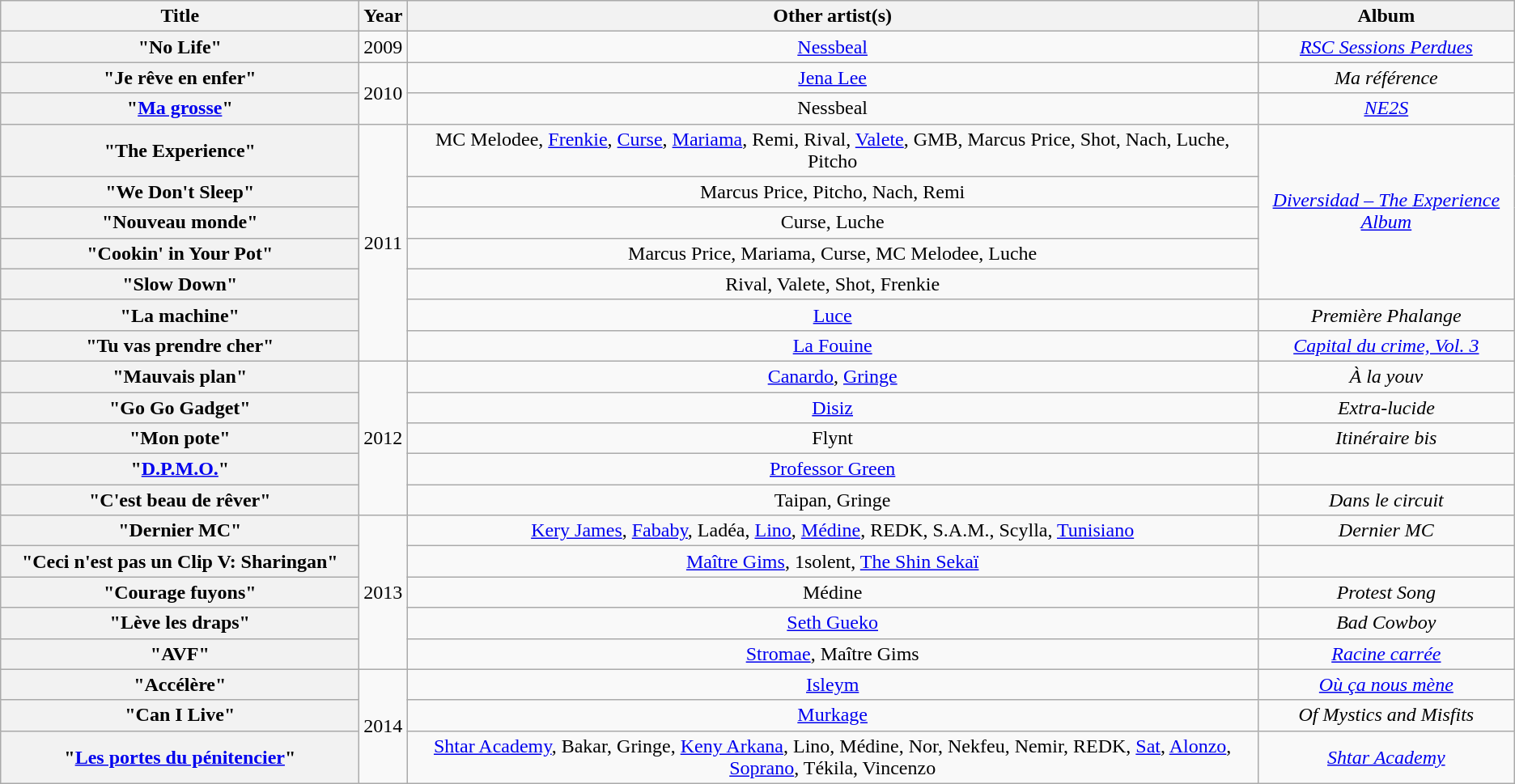<table class="wikitable plainrowheaders" style="text-align:center;" border="1">
<tr>
<th scope="col" style="width:18em;">Title</th>
<th scope="col">Year</th>
<th scope="col">Other artist(s)</th>
<th scope="col">Album</th>
</tr>
<tr>
<th scope="row">"No Life" </th>
<td>2009</td>
<td><a href='#'>Nessbeal</a></td>
<td><em><a href='#'>RSC Sessions Perdues</a></em></td>
</tr>
<tr>
<th scope="row">"Je rêve en enfer"</th>
<td rowspan="2">2010</td>
<td><a href='#'>Jena Lee</a></td>
<td><em>Ma référence</em></td>
</tr>
<tr>
<th scope="row">"<a href='#'>Ma grosse</a>"</th>
<td>Nessbeal</td>
<td><em><a href='#'>NE2S</a></em></td>
</tr>
<tr>
<th scope="row">"The Experience"</th>
<td rowspan="7">2011</td>
<td>MC Melodee, <a href='#'>Frenkie</a>, <a href='#'>Curse</a>, <a href='#'>Mariama</a>, Remi, Rival, <a href='#'>Valete</a>, GMB, Marcus Price, Shot, Nach, Luche, Pitcho</td>
<td rowspan="5"><em><a href='#'>Diversidad – The Experience Album</a></em></td>
</tr>
<tr>
<th scope="row">"We Don't Sleep"</th>
<td>Marcus Price, Pitcho, Nach, Remi</td>
</tr>
<tr>
<th scope="row">"Nouveau monde"</th>
<td>Curse, Luche</td>
</tr>
<tr>
<th scope="row">"Cookin' in Your Pot"</th>
<td>Marcus Price, Mariama, Curse, MC Melodee, Luche</td>
</tr>
<tr>
<th scope="row">"Slow Down"</th>
<td>Rival, Valete, Shot, Frenkie</td>
</tr>
<tr>
<th scope="row">"La machine"</th>
<td><a href='#'>Luce</a></td>
<td><em>Première Phalange</em></td>
</tr>
<tr>
<th scope="row">"Tu vas prendre cher"</th>
<td><a href='#'>La Fouine</a></td>
<td><em><a href='#'>Capital du crime, Vol. 3</a></em></td>
</tr>
<tr>
<th scope="row">"Mauvais plan"</th>
<td rowspan="5">2012</td>
<td><a href='#'>Canardo</a>, <a href='#'>Gringe</a></td>
<td><em>À la youv</em></td>
</tr>
<tr>
<th scope="row">"Go Go Gadget"</th>
<td><a href='#'>Disiz</a></td>
<td><em>Extra-lucide</em></td>
</tr>
<tr>
<th scope="row">"Mon pote"</th>
<td>Flynt</td>
<td><em>Itinéraire bis</em></td>
</tr>
<tr>
<th scope="row">"<a href='#'>D.P.M.O.</a>" </th>
<td><a href='#'>Professor Green</a></td>
<td></td>
</tr>
<tr>
<th scope="row">"C'est beau de rêver"</th>
<td>Taipan, Gringe</td>
<td><em>Dans le circuit</em></td>
</tr>
<tr>
<th scope="row">"Dernier MC" </th>
<td rowspan="5">2013</td>
<td><a href='#'>Kery James</a>, <a href='#'>Fababy</a>, Ladéa, <a href='#'>Lino</a>, <a href='#'>Médine</a>, REDK, S.A.M., Scylla, <a href='#'>Tunisiano</a></td>
<td><em>Dernier MC</em></td>
</tr>
<tr>
<th scope="row">"Ceci n'est pas un Clip V: Sharingan"</th>
<td><a href='#'>Maître Gims</a>, 1solent, <a href='#'>The Shin Sekaï</a></td>
<td></td>
</tr>
<tr>
<th scope="row">"Courage fuyons"</th>
<td>Médine</td>
<td><em>Protest Song</em></td>
</tr>
<tr>
<th scope="row">"Lève les draps"</th>
<td><a href='#'>Seth Gueko</a></td>
<td><em>Bad Cowboy</em></td>
</tr>
<tr>
<th scope="row">"AVF"</th>
<td><a href='#'>Stromae</a>, Maître Gims</td>
<td><em><a href='#'>Racine carrée</a></em></td>
</tr>
<tr>
<th scope="row">"Accélère"</th>
<td rowspan="3">2014</td>
<td><a href='#'>Isleym</a></td>
<td><em><a href='#'>Où ça nous mène</a></em></td>
</tr>
<tr>
<th scope="row">"Can I Live"</th>
<td><a href='#'>Murkage</a></td>
<td><em>Of Mystics and Misfits</em></td>
</tr>
<tr>
<th scope="row">"<a href='#'>Les portes du pénitencier</a>" </th>
<td><a href='#'>Shtar Academy</a>, Bakar, Gringe, <a href='#'>Keny Arkana</a>, Lino, Médine, Nor, Nekfeu, Nemir, REDK, <a href='#'>Sat</a>, <a href='#'>Alonzo</a>, <a href='#'>Soprano</a>, Tékila, Vincenzo</td>
<td><em><a href='#'>Shtar Academy</a></em></td>
</tr>
</table>
